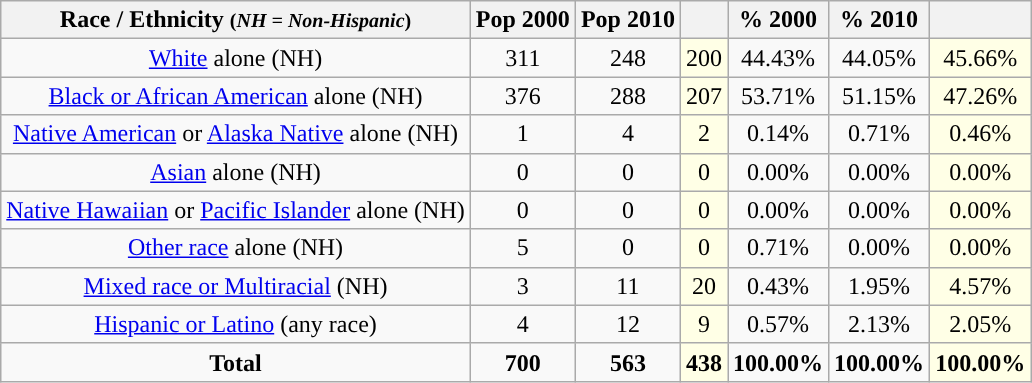<table class="wikitable" style="text-align:center;">
<tr>
<th>Race / Ethnicity <small>(<em>NH = Non-Hispanic</em>)</small></th>
<th>Pop 2000</th>
<th>Pop 2010</th>
<th></th>
<th>% 2000</th>
<th>% 2010</th>
<th></th>
</tr>
<tr>
<td><a href='#'>White</a> alone (NH)</td>
<td>311</td>
<td>248</td>
<td style='background: #ffffe6;'>200</td>
<td>44.43%</td>
<td>44.05%</td>
<td style='background: #ffffe6;'>45.66%</td>
</tr>
<tr>
<td><a href='#'>Black or African American</a> alone (NH)</td>
<td>376</td>
<td>288</td>
<td style='background: #ffffe6;'>207</td>
<td>53.71%</td>
<td>51.15%</td>
<td style='background: #ffffe6;'>47.26%</td>
</tr>
<tr>
<td><a href='#'>Native American</a> or <a href='#'>Alaska Native</a> alone (NH)</td>
<td>1</td>
<td>4</td>
<td style='background: #ffffe6;'>2</td>
<td>0.14%</td>
<td>0.71%</td>
<td style='background: #ffffe6;'>0.46%</td>
</tr>
<tr>
<td><a href='#'>Asian</a> alone (NH)</td>
<td>0</td>
<td>0</td>
<td style='background: #ffffe6;'>0</td>
<td>0.00%</td>
<td>0.00%</td>
<td style='background: #ffffe6;'>0.00%</td>
</tr>
<tr>
<td><a href='#'>Native Hawaiian</a> or <a href='#'>Pacific Islander</a> alone (NH)</td>
<td>0</td>
<td>0</td>
<td style='background: #ffffe6;'>0</td>
<td>0.00%</td>
<td>0.00%</td>
<td style='background: #ffffe6;'>0.00%</td>
</tr>
<tr>
<td><a href='#'>Other race</a> alone (NH)</td>
<td>5</td>
<td>0</td>
<td style='background: #ffffe6;'>0</td>
<td>0.71%</td>
<td>0.00%</td>
<td style='background: #ffffe6;'>0.00%</td>
</tr>
<tr>
<td><a href='#'>Mixed race or Multiracial</a> (NH)</td>
<td>3</td>
<td>11</td>
<td style='background: #ffffe6;'>20</td>
<td>0.43%</td>
<td>1.95%</td>
<td style='background: #ffffe6;'>4.57%</td>
</tr>
<tr>
<td><a href='#'>Hispanic or Latino</a> (any race)</td>
<td>4</td>
<td>12</td>
<td style='background: #ffffe6;'>9</td>
<td>0.57%</td>
<td>2.13%</td>
<td style='background: #ffffe6;'>2.05%</td>
</tr>
<tr>
<td><strong>Total</strong></td>
<td><strong>700</strong></td>
<td><strong>563</strong></td>
<td style='background: #ffffe6;'><strong>438</strong></td>
<td><strong>100.00%</strong></td>
<td><strong>100.00%</strong></td>
<td style='background: #ffffe6;'><strong>100.00%</strong></td>
</tr>
</table>
